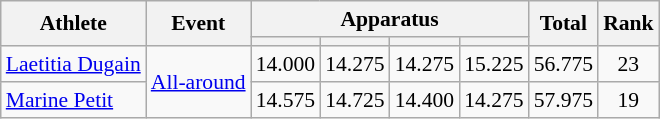<table class="wikitable" style="font-size:90%">
<tr>
<th rowspan=2>Athlete</th>
<th rowspan=2>Event</th>
<th colspan =4>Apparatus</th>
<th rowspan=2>Total</th>
<th rowspan=2>Rank</th>
</tr>
<tr style="font-size:95%">
<th></th>
<th></th>
<th></th>
<th></th>
</tr>
<tr align=center>
<td align=left><a href='#'>Laetitia Dugain</a></td>
<td align=left rowspan=2><a href='#'>All-around</a></td>
<td>14.000</td>
<td>14.275</td>
<td>14.275</td>
<td>15.225</td>
<td>56.775</td>
<td>23</td>
</tr>
<tr align=center>
<td align=left><a href='#'>Marine Petit</a></td>
<td>14.575</td>
<td>14.725</td>
<td>14.400</td>
<td>14.275</td>
<td>57.975</td>
<td>19</td>
</tr>
</table>
